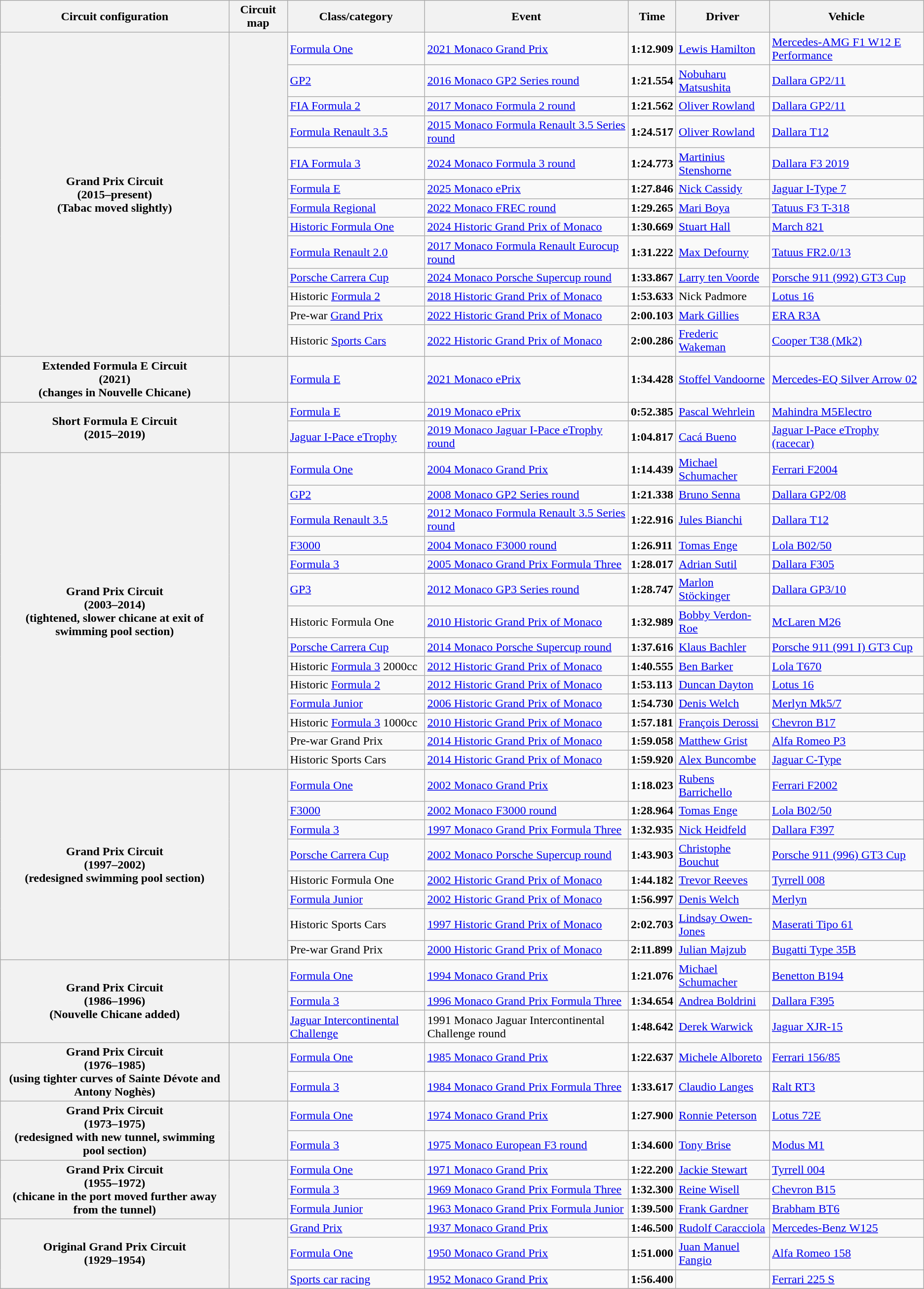<table class="wikitable" style="text-align:center">
<tr>
<th>Circuit configuration</th>
<th>Circuit map</th>
<th>Class/category</th>
<th>Event</th>
<th>Time</th>
<th>Driver</th>
<th>Vehicle</th>
</tr>
<tr>
<th rowspan=13>Grand Prix Circuit<br>(2015–present)<br>(Tabac moved slightly)<br></th>
<th rowspan=13></th>
<td align=left><a href='#'>Formula One</a></td>
<td align=left><a href='#'>2021 Monaco Grand Prix</a></td>
<td align=left><strong>1:12.909</strong></td>
<td align=left> <a href='#'>Lewis Hamilton</a></td>
<td align=left><a href='#'>Mercedes-AMG F1 W12 E Performance</a></td>
</tr>
<tr>
<td align=left><a href='#'>GP2</a></td>
<td align=left><a href='#'>2016 Monaco GP2 Series round</a></td>
<td align=left><strong>1:21.554</strong></td>
<td align=left> <a href='#'>Nobuharu Matsushita</a></td>
<td align=left><a href='#'>Dallara GP2/11</a></td>
</tr>
<tr>
<td align=left><a href='#'>FIA Formula 2</a></td>
<td align=left><a href='#'>2017 Monaco Formula 2 round</a></td>
<td align=left><strong>1:21.562</strong></td>
<td align=left> <a href='#'>Oliver Rowland</a></td>
<td align=left><a href='#'>Dallara GP2/11</a></td>
</tr>
<tr>
<td align=left><a href='#'>Formula Renault 3.5</a></td>
<td align=left><a href='#'>2015 Monaco Formula Renault 3.5 Series round</a></td>
<td align=left><strong>1:24.517</strong></td>
<td align=left> <a href='#'>Oliver Rowland</a></td>
<td align=left><a href='#'>Dallara T12</a></td>
</tr>
<tr>
<td align=left><a href='#'>FIA Formula 3</a></td>
<td align=left><a href='#'>2024 Monaco Formula 3 round</a></td>
<td align=left><strong>1:24.773</strong></td>
<td align=left> <a href='#'>Martinius Stenshorne</a></td>
<td align=left><a href='#'>Dallara F3 2019</a></td>
</tr>
<tr>
<td align=left><a href='#'>Formula E</a></td>
<td align=left><a href='#'>2025 Monaco ePrix</a></td>
<td align=left><strong>1:27.846</strong></td>
<td align=left> <a href='#'>Nick Cassidy</a></td>
<td align=left><a href='#'>Jaguar I-Type 7</a></td>
</tr>
<tr>
<td align=left><a href='#'>Formula Regional</a></td>
<td align=left><a href='#'>2022 Monaco FREC round</a></td>
<td align=left><strong>1:29.265</strong></td>
<td align=left> <a href='#'>Mari Boya</a></td>
<td align=left><a href='#'>Tatuus F3 T-318</a></td>
</tr>
<tr>
<td align=left><a href='#'>Historic Formula One</a></td>
<td align=left><a href='#'>2024 Historic Grand Prix of Monaco</a></td>
<td align=left><strong>1:30.669</strong></td>
<td align=left> <a href='#'>Stuart Hall</a></td>
<td align=left><a href='#'>March 821</a></td>
</tr>
<tr>
<td align=left><a href='#'>Formula Renault 2.0</a></td>
<td align=left><a href='#'>2017 Monaco Formula Renault Eurocup round</a></td>
<td align=left><strong>1:31.222</strong></td>
<td align=left> <a href='#'>Max Defourny</a></td>
<td align=left><a href='#'>Tatuus FR2.0/13</a></td>
</tr>
<tr>
<td align=left><a href='#'>Porsche Carrera Cup</a></td>
<td align=left><a href='#'>2024 Monaco Porsche Supercup round</a></td>
<td align=left><strong>1:33.867</strong></td>
<td align=left> <a href='#'>Larry ten Voorde</a></td>
<td align=left><a href='#'>Porsche 911 (992) GT3 Cup</a></td>
</tr>
<tr>
<td align=left>Historic <a href='#'>Formula 2</a></td>
<td align=left><a href='#'>2018 Historic Grand Prix of Monaco</a></td>
<td align=left><strong>1:53.633</strong></td>
<td align=left> Nick Padmore</td>
<td align=left><a href='#'>Lotus 16</a></td>
</tr>
<tr>
<td align=left>Pre-war <a href='#'>Grand Prix</a></td>
<td align=left><a href='#'>2022 Historic Grand Prix of Monaco</a></td>
<td align=left><strong>2:00.103</strong></td>
<td align=left> <a href='#'>Mark Gillies</a></td>
<td align=left><a href='#'>ERA R3A</a></td>
</tr>
<tr>
<td align=left>Historic <a href='#'>Sports Cars</a></td>
<td align=left><a href='#'>2022 Historic Grand Prix of Monaco</a></td>
<td align=left><strong>2:00.286</strong></td>
<td align=left> <a href='#'>Frederic Wakeman</a></td>
<td align=left><a href='#'>Cooper T38 (Mk2)</a></td>
</tr>
<tr>
<th>Extended Formula E Circuit<br>(2021)<br>(changes in Nouvelle Chicane)<br></th>
<th></th>
<td align=left><a href='#'>Formula E</a></td>
<td align=left><a href='#'>2021 Monaco ePrix</a></td>
<td align=left><strong>1:34.428</strong></td>
<td align=left> <a href='#'>Stoffel Vandoorne</a></td>
<td align=left><a href='#'>Mercedes-EQ Silver Arrow 02</a></td>
</tr>
<tr>
<th rowspan=2>Short Formula E Circuit<br>(2015–2019)<br></th>
<th rowspan=2></th>
<td align=left><a href='#'>Formula E</a></td>
<td align=left><a href='#'>2019 Monaco ePrix</a></td>
<td align=left><strong>0:52.385</strong></td>
<td align=left> <a href='#'>Pascal Wehrlein</a></td>
<td align=left><a href='#'>Mahindra M5Electro</a></td>
</tr>
<tr>
<td align=left><a href='#'>Jaguar I-Pace eTrophy</a></td>
<td align=left><a href='#'>2019 Monaco Jaguar I-Pace eTrophy round</a></td>
<td align=left><strong>1:04.817</strong></td>
<td align=left> <a href='#'>Cacá Bueno</a></td>
<td align=left><a href='#'>Jaguar I-Pace eTrophy (racecar)</a></td>
</tr>
<tr>
<th rowspan=14>Grand Prix Circuit<br>(2003–2014)<br>(tightened, slower chicane at exit of swimming pool section)<br></th>
<th rowspan=14></th>
<td align=left><a href='#'>Formula One</a></td>
<td align=left><a href='#'>2004 Monaco Grand Prix</a></td>
<td align=left><strong>1:14.439</strong></td>
<td align=left> <a href='#'>Michael Schumacher</a></td>
<td align=left><a href='#'>Ferrari F2004</a></td>
</tr>
<tr>
<td align=left><a href='#'>GP2</a></td>
<td align=left><a href='#'>2008 Monaco GP2 Series round</a></td>
<td align=left><strong>1:21.338</strong></td>
<td align=left> <a href='#'>Bruno Senna</a></td>
<td align=left><a href='#'>Dallara GP2/08</a></td>
</tr>
<tr>
<td align=left><a href='#'>Formula Renault 3.5</a></td>
<td align=left><a href='#'>2012 Monaco Formula Renault 3.5 Series round</a></td>
<td align=left><strong>1:22.916</strong></td>
<td align=left> <a href='#'>Jules Bianchi</a></td>
<td align=left><a href='#'>Dallara T12</a></td>
</tr>
<tr>
<td align=left><a href='#'>F3000</a></td>
<td align=left><a href='#'>2004 Monaco F3000 round</a></td>
<td align=left><strong>1:26.911</strong></td>
<td align=left> <a href='#'>Tomas Enge</a></td>
<td align=left><a href='#'>Lola B02/50</a></td>
</tr>
<tr>
<td align=left><a href='#'>Formula 3</a></td>
<td align=left><a href='#'>2005 Monaco Grand Prix Formula Three</a></td>
<td align=left><strong>1:28.017</strong></td>
<td align=left> <a href='#'>Adrian Sutil</a></td>
<td align=left><a href='#'>Dallara F305</a></td>
</tr>
<tr>
<td align=left><a href='#'>GP3</a></td>
<td align=left><a href='#'>2012 Monaco GP3 Series round</a></td>
<td align=left><strong>1:28.747</strong></td>
<td align=left> <a href='#'>Marlon Stöckinger</a></td>
<td align=left><a href='#'>Dallara GP3/10</a></td>
</tr>
<tr>
<td align=left>Historic Formula One</td>
<td align=left><a href='#'>2010 Historic Grand Prix of Monaco</a></td>
<td align=left><strong>1:32.989</strong></td>
<td align=left> <a href='#'>Bobby Verdon-Roe</a></td>
<td align=left><a href='#'>McLaren M26</a></td>
</tr>
<tr>
<td align=left><a href='#'>Porsche Carrera Cup</a></td>
<td align=left><a href='#'>2014 Monaco Porsche Supercup round</a></td>
<td align=left><strong>1:37.616</strong></td>
<td align=left> <a href='#'>Klaus Bachler</a></td>
<td align=left><a href='#'>Porsche 911 (991 I) GT3 Cup</a></td>
</tr>
<tr>
<td align=left>Historic <a href='#'>Formula 3</a> 2000cc</td>
<td align=left><a href='#'>2012 Historic Grand Prix of Monaco</a></td>
<td align=left><strong>1:40.555</strong></td>
<td align=left> <a href='#'>Ben Barker</a></td>
<td align=left><a href='#'>Lola T670</a></td>
</tr>
<tr>
<td align=left>Historic <a href='#'>Formula 2</a></td>
<td align=left><a href='#'>2012 Historic Grand Prix of Monaco</a></td>
<td align=left><strong>1:53.113</strong></td>
<td align=left> <a href='#'>Duncan Dayton</a></td>
<td align=left><a href='#'>Lotus 16</a></td>
</tr>
<tr>
<td align=left><a href='#'>Formula Junior</a></td>
<td align=left><a href='#'>2006 Historic Grand Prix of Monaco</a></td>
<td align=left><strong>1:54.730</strong></td>
<td align=left> <a href='#'>Denis Welch</a></td>
<td align=left><a href='#'>Merlyn Mk5/7</a></td>
</tr>
<tr>
<td align=left>Historic <a href='#'>Formula 3</a> 1000cc</td>
<td align=left><a href='#'>2010 Historic Grand Prix of Monaco</a></td>
<td align=left><strong>1:57.181</strong></td>
<td align=left> <a href='#'>François Derossi</a></td>
<td align=left><a href='#'>Chevron B17</a></td>
</tr>
<tr>
<td align=left>Pre-war Grand Prix</td>
<td align=left><a href='#'>2014 Historic Grand Prix of Monaco</a></td>
<td align=left><strong>1:59.058</strong></td>
<td align=left> <a href='#'>Matthew Grist</a></td>
<td align=left><a href='#'>Alfa Romeo P3</a></td>
</tr>
<tr>
<td align=left>Historic Sports Cars</td>
<td align=left><a href='#'>2014 Historic Grand Prix of Monaco</a></td>
<td align=left><strong>1:59.920</strong></td>
<td align=left> <a href='#'>Alex Buncombe</a></td>
<td align=left><a href='#'>Jaguar C-Type</a></td>
</tr>
<tr>
<th rowspan=8>Grand Prix Circuit<br>(1997–2002)<br>(redesigned swimming pool section)<br></th>
<th rowspan=8></th>
<td align=left><a href='#'>Formula One</a></td>
<td align=left><a href='#'>2002 Monaco Grand Prix</a></td>
<td align=left><strong>1:18.023</strong></td>
<td align=left> <a href='#'>Rubens Barrichello</a></td>
<td align=left><a href='#'>Ferrari F2002</a></td>
</tr>
<tr>
<td align=left><a href='#'>F3000</a></td>
<td align=left><a href='#'>2002 Monaco F3000 round</a></td>
<td align=left><strong>1:28.964</strong></td>
<td align=left> <a href='#'>Tomas Enge</a></td>
<td align=left><a href='#'>Lola B02/50</a></td>
</tr>
<tr>
<td align=left><a href='#'>Formula 3</a></td>
<td align=left><a href='#'>1997 Monaco Grand Prix Formula Three</a></td>
<td align=left><strong>1:32.935</strong></td>
<td align=left> <a href='#'>Nick Heidfeld</a></td>
<td align=left><a href='#'>Dallara F397</a></td>
</tr>
<tr>
<td align=left><a href='#'>Porsche Carrera Cup</a></td>
<td align=left><a href='#'>2002 Monaco Porsche Supercup round</a></td>
<td align=left><strong>1:43.903</strong></td>
<td align=left> <a href='#'>Christophe Bouchut</a></td>
<td align=left><a href='#'>Porsche 911 (996) GT3 Cup</a></td>
</tr>
<tr>
<td align=left>Historic Formula One</td>
<td align=left><a href='#'>2002 Historic Grand Prix of Monaco</a></td>
<td align=left><strong>1:44.182</strong></td>
<td align=left> <a href='#'>Trevor Reeves</a></td>
<td align=left><a href='#'>Tyrrell 008</a></td>
</tr>
<tr>
<td align=left><a href='#'>Formula Junior</a></td>
<td align=left><a href='#'>2002 Historic Grand Prix of Monaco</a></td>
<td align=left><strong>1:56.997</strong></td>
<td align=left> <a href='#'>Denis Welch</a></td>
<td align=left><a href='#'>Merlyn</a></td>
</tr>
<tr>
<td align=left>Historic Sports Cars</td>
<td align=left><a href='#'>1997 Historic Grand Prix of Monaco</a></td>
<td align=left><strong>2:02.703</strong></td>
<td align=left> <a href='#'>Lindsay Owen-Jones</a></td>
<td align=left><a href='#'>Maserati Tipo 61</a></td>
</tr>
<tr>
<td align=left>Pre-war Grand Prix</td>
<td align=left><a href='#'>2000 Historic Grand Prix of Monaco</a></td>
<td align=left><strong>2:11.899</strong></td>
<td align=left> <a href='#'>Julian Majzub</a></td>
<td align=left><a href='#'>Bugatti Type 35B</a></td>
</tr>
<tr>
<th rowspan=3>Grand Prix Circuit<br>(1986–1996)<br>(Nouvelle Chicane added)<br></th>
<th rowspan=3></th>
<td align=left><a href='#'>Formula One</a></td>
<td align=left><a href='#'>1994 Monaco Grand Prix</a></td>
<td align=left><strong>1:21.076</strong></td>
<td align=left> <a href='#'>Michael Schumacher</a></td>
<td align=left><a href='#'>Benetton B194</a></td>
</tr>
<tr>
<td align=left><a href='#'>Formula 3</a></td>
<td align=left><a href='#'>1996 Monaco Grand Prix Formula Three</a></td>
<td align=left><strong>1:34.654</strong></td>
<td align=left> <a href='#'>Andrea Boldrini</a></td>
<td align=left><a href='#'>Dallara F395</a></td>
</tr>
<tr>
<td align=left><a href='#'>Jaguar Intercontinental Challenge</a></td>
<td align=left>1991 Monaco Jaguar Intercontinental Challenge round</td>
<td align=left><strong>1:48.642</strong></td>
<td align=left> <a href='#'>Derek Warwick</a></td>
<td align=left><a href='#'>Jaguar XJR-15</a></td>
</tr>
<tr>
<th rowspan=2>Grand Prix Circuit<br>(1976–1985)<br>(using tighter curves of Sainte Dévote and Antony Noghès)<br></th>
<th rowspan=2></th>
<td align=left><a href='#'>Formula One</a></td>
<td align=left><a href='#'>1985 Monaco Grand Prix</a></td>
<td align=left><strong>1:22.637</strong></td>
<td align=left> <a href='#'>Michele Alboreto</a></td>
<td align=left><a href='#'>Ferrari 156/85</a></td>
</tr>
<tr>
<td align=left><a href='#'>Formula 3</a></td>
<td align=left><a href='#'>1984 Monaco Grand Prix Formula Three</a></td>
<td align=left><strong>1:33.617</strong></td>
<td align=left> <a href='#'>Claudio Langes</a></td>
<td align=left><a href='#'>Ralt RT3</a></td>
</tr>
<tr>
<th rowspan=2>Grand Prix Circuit<br>(1973–1975)<br>(redesigned with new tunnel, swimming pool section)<br></th>
<th rowspan=2></th>
<td align=left><a href='#'>Formula One</a></td>
<td align=left><a href='#'>1974 Monaco Grand Prix</a></td>
<td align=left><strong>1:27.900</strong></td>
<td align=left> <a href='#'>Ronnie Peterson</a></td>
<td align=left><a href='#'>Lotus 72E</a></td>
</tr>
<tr>
<td align=left><a href='#'>Formula 3</a></td>
<td align=left><a href='#'>1975 Monaco European F3 round</a></td>
<td align=left><strong>1:34.600</strong></td>
<td align=left> <a href='#'>Tony Brise</a></td>
<td align=left><a href='#'>Modus M1</a></td>
</tr>
<tr>
<th rowspan=3>Grand Prix Circuit<br>(1955–1972)<br>(chicane in the port moved further away from the tunnel)<br></th>
<th rowspan=3></th>
<td align=left><a href='#'>Formula One</a></td>
<td align=left><a href='#'>1971 Monaco Grand Prix</a></td>
<td align=left><strong>1:22.200</strong></td>
<td align=left> <a href='#'>Jackie Stewart</a></td>
<td align=left><a href='#'>Tyrrell 004</a></td>
</tr>
<tr>
<td align=left><a href='#'>Formula 3</a></td>
<td align=left><a href='#'>1969 Monaco Grand Prix Formula Three</a></td>
<td align=left><strong>1:32.300</strong></td>
<td align=left> <a href='#'>Reine Wisell</a></td>
<td align=left><a href='#'>Chevron B15</a></td>
</tr>
<tr>
<td align=left><a href='#'>Formula Junior</a></td>
<td align=left><a href='#'>1963 Monaco Grand Prix Formula Junior</a></td>
<td align=left><strong>1:39.500</strong></td>
<td align=left> <a href='#'>Frank Gardner</a></td>
<td align=left><a href='#'>Brabham BT6</a></td>
</tr>
<tr>
<th rowspan=3>Original Grand Prix Circuit<br>(1929–1954)<br></th>
<th rowspan=3></th>
<td align=left><a href='#'>Grand Prix</a></td>
<td align=left><a href='#'>1937 Monaco Grand Prix</a></td>
<td align=left><strong>1:46.500</strong></td>
<td align=left> <a href='#'>Rudolf Caracciola</a></td>
<td align=left><a href='#'>Mercedes-Benz W125</a></td>
</tr>
<tr>
<td align=left><a href='#'>Formula One</a></td>
<td align=left><a href='#'>1950 Monaco Grand Prix</a></td>
<td align=left><strong>1:51.000</strong></td>
<td align=left> <a href='#'>Juan Manuel Fangio</a></td>
<td align=left><a href='#'>Alfa Romeo 158</a></td>
</tr>
<tr>
<td align=left><a href='#'>Sports car racing</a></td>
<td align=left><a href='#'>1952 Monaco Grand Prix</a></td>
<td align=left><strong>1:56.400</strong></td>
<td align=left> </td>
<td align=left><a href='#'>Ferrari 225 S</a></td>
</tr>
<tr>
</tr>
</table>
